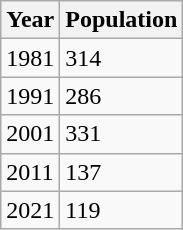<table class="wikitable">
<tr>
<th>Year</th>
<th>Population</th>
</tr>
<tr>
<td>1981</td>
<td>314</td>
</tr>
<tr>
<td>1991</td>
<td>286</td>
</tr>
<tr>
<td>2001</td>
<td>331</td>
</tr>
<tr>
<td>2011</td>
<td>137</td>
</tr>
<tr>
<td>2021</td>
<td>119</td>
</tr>
</table>
